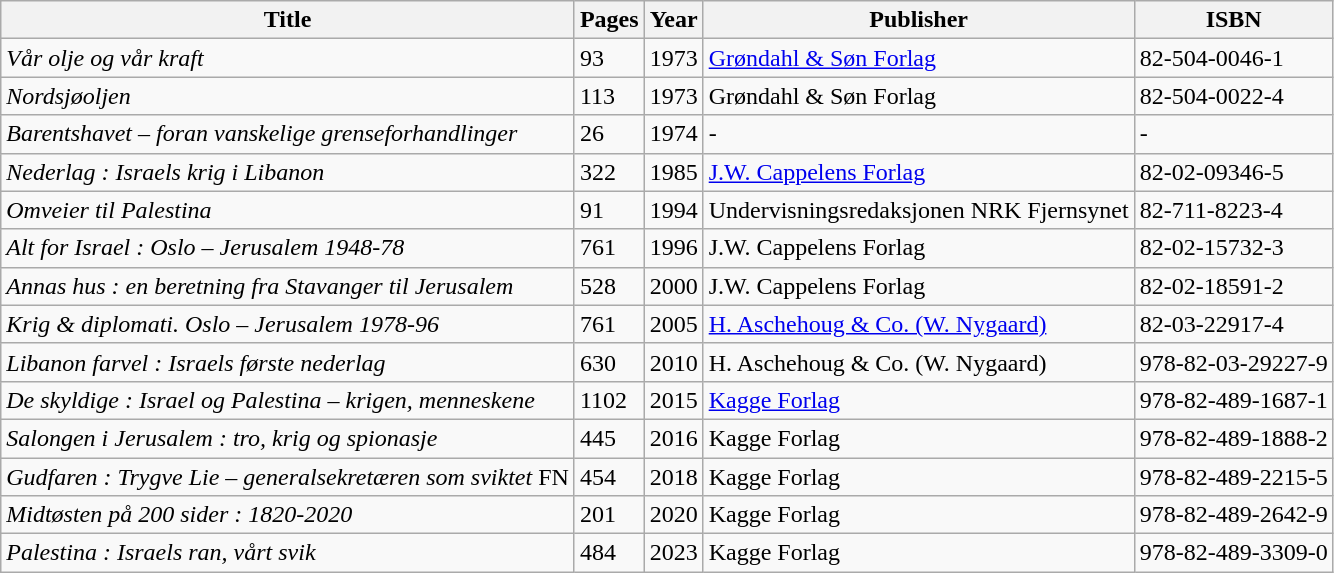<table class="wikitable sortable">
<tr>
<th>Title</th>
<th>Pages</th>
<th>Year</th>
<th>Publisher</th>
<th>ISBN</th>
</tr>
<tr>
<td><em>Vår olje og vår kraft</em></td>
<td>93</td>
<td>1973</td>
<td><a href='#'>Grøndahl & Søn Forlag</a></td>
<td>82-504-0046-1</td>
</tr>
<tr>
<td><em>Nordsjøoljen </em></td>
<td>113</td>
<td>1973</td>
<td>Grøndahl & Søn Forlag</td>
<td>82-504-0022-4</td>
</tr>
<tr>
<td><em>Barentshavet – foran vanskelige grenseforhandlinger</em></td>
<td>26</td>
<td>1974</td>
<td>-</td>
<td>-</td>
</tr>
<tr>
<td><em>Nederlag : Israels krig i Libanon</em></td>
<td>322</td>
<td>1985</td>
<td><a href='#'>J.W. Cappelens Forlag</a></td>
<td>82-02-09346-5</td>
</tr>
<tr>
<td><em>Omveier til Palestina</em></td>
<td>91</td>
<td>1994</td>
<td>Undervisningsredaksjonen NRK Fjernsynet</td>
<td>82-711-8223-4</td>
</tr>
<tr>
<td><em>Alt for Israel : Oslo – Jerusalem 1948-78</em></td>
<td>761</td>
<td>1996</td>
<td>J.W. Cappelens Forlag</td>
<td>82-02-15732-3</td>
</tr>
<tr>
<td><em>Annas hus : en beretning fra Stavanger til Jerusalem</em></td>
<td>528</td>
<td>2000</td>
<td>J.W. Cappelens Forlag</td>
<td>82-02-18591-2</td>
</tr>
<tr>
<td><em>Krig & diplomati. Oslo – Jerusalem 1978-96</em></td>
<td>761</td>
<td>2005</td>
<td><a href='#'>H. Aschehoug & Co. (W. Nygaard)</a></td>
<td>82-03-22917-4</td>
</tr>
<tr>
<td><em>Libanon farvel : Israels første nederlag</em></td>
<td>630</td>
<td>2010</td>
<td>H. Aschehoug & Co. (W. Nygaard)</td>
<td>978-82-03-29227-9</td>
</tr>
<tr>
<td><em>De skyldige : Israel og Palestina – krigen, menneskene</em></td>
<td>1102</td>
<td>2015</td>
<td><a href='#'>Kagge Forlag</a></td>
<td>978-82-489-1687-1</td>
</tr>
<tr>
<td><em>Salongen i Jerusalem : tro, krig og spionasje</em></td>
<td>445</td>
<td>2016</td>
<td>Kagge Forlag</td>
<td>978-82-489-1888-2</td>
</tr>
<tr>
<td><em>Gudfaren : Trygve Lie – generalsekretæren som sviktet</em> FN</td>
<td>454</td>
<td>2018</td>
<td>Kagge Forlag</td>
<td>978-82-489-2215-5</td>
</tr>
<tr>
<td><em>Midtøsten på 200 sider : 1820-2020</em></td>
<td>201</td>
<td>2020</td>
<td>Kagge Forlag</td>
<td>978-82-489-2642-9</td>
</tr>
<tr>
<td><em>Palestina : Israels ran, vårt svik</em></td>
<td>484</td>
<td>2023</td>
<td>Kagge Forlag</td>
<td>978-82-489-3309-0</td>
</tr>
</table>
